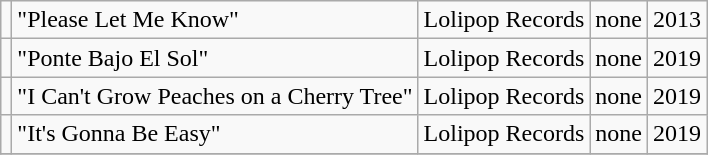<table class="wikitable">
<tr>
<td></td>
<td>"Please Let Me Know"</td>
<td>Lolipop Records</td>
<td>none</td>
<td>2013</td>
</tr>
<tr>
<td></td>
<td>"Ponte Bajo El Sol"</td>
<td>Lolipop Records</td>
<td>none</td>
<td>2019</td>
</tr>
<tr>
<td></td>
<td>"I Can't Grow Peaches on a Cherry Tree"</td>
<td>Lolipop Records</td>
<td>none</td>
<td>2019</td>
</tr>
<tr>
<td></td>
<td>"It's Gonna Be Easy"</td>
<td>Lolipop Records</td>
<td>none</td>
<td>2019</td>
</tr>
<tr>
</tr>
</table>
